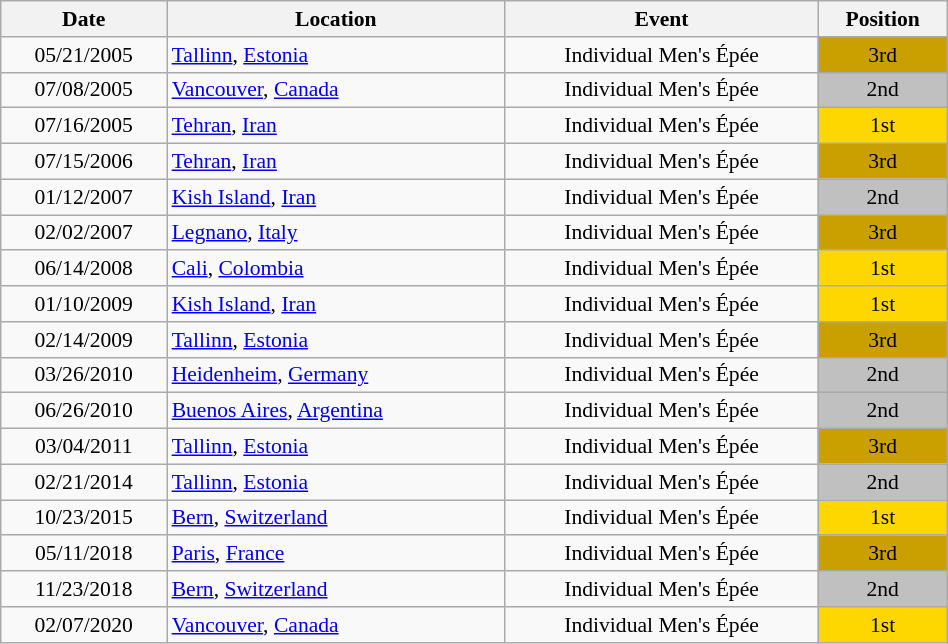<table class="wikitable" width="50%" style="font-size:90%; text-align:center;">
<tr>
<th>Date</th>
<th>Location</th>
<th>Event</th>
<th>Position</th>
</tr>
<tr>
<td>05/21/2005</td>
<td rowspan="1" align="left"> <a href='#'>Tallinn</a>, <a href='#'>Estonia</a></td>
<td>Individual Men's Épée</td>
<td bgcolor="caramel">3rd</td>
</tr>
<tr>
<td>07/08/2005</td>
<td rowspan="1" align="left"> <a href='#'>Vancouver</a>, <a href='#'>Canada</a></td>
<td>Individual Men's Épée</td>
<td bgcolor="silver">2nd</td>
</tr>
<tr>
<td>07/16/2005</td>
<td rowspan="1" align="left"> <a href='#'>Tehran</a>, <a href='#'>Iran</a></td>
<td>Individual Men's Épée</td>
<td bgcolor="gold">1st</td>
</tr>
<tr>
<td>07/15/2006</td>
<td rowspan="1" align="left"> <a href='#'>Tehran</a>, <a href='#'>Iran</a></td>
<td>Individual Men's Épée</td>
<td bgcolor="caramel">3rd</td>
</tr>
<tr>
<td rowspan="1">01/12/2007</td>
<td rowspan="1" align="left"> <a href='#'>Kish Island</a>, <a href='#'>Iran</a></td>
<td>Individual Men's Épée</td>
<td bgcolor="silver">2nd</td>
</tr>
<tr>
<td>02/02/2007</td>
<td rowspan="1" align="left"> <a href='#'>Legnano</a>, <a href='#'>Italy</a></td>
<td>Individual Men's Épée</td>
<td bgcolor="caramel">3rd</td>
</tr>
<tr>
<td>06/14/2008</td>
<td rowspan="1" align="left"> <a href='#'>Cali</a>, <a href='#'>Colombia</a></td>
<td>Individual Men's Épée</td>
<td bgcolor="gold">1st</td>
</tr>
<tr>
<td>01/10/2009</td>
<td rowspan="1" align="left"> <a href='#'>Kish Island</a>, <a href='#'>Iran</a></td>
<td>Individual Men's Épée</td>
<td bgcolor="gold">1st</td>
</tr>
<tr>
<td>02/14/2009</td>
<td rowspan="1" align="left"> <a href='#'>Tallinn</a>, <a href='#'>Estonia</a></td>
<td>Individual Men's Épée</td>
<td bgcolor="caramel">3rd</td>
</tr>
<tr>
<td>03/26/2010</td>
<td rowspan="1" align="left"> <a href='#'>Heidenheim</a>, <a href='#'>Germany</a></td>
<td>Individual Men's Épée</td>
<td bgcolor="silver">2nd</td>
</tr>
<tr>
<td>06/26/2010</td>
<td rowspan="1" align="left"> <a href='#'>Buenos Aires</a>, <a href='#'>Argentina</a></td>
<td>Individual Men's Épée</td>
<td bgcolor="silver">2nd</td>
</tr>
<tr>
<td>03/04/2011</td>
<td rowspan="1" align="left"> <a href='#'>Tallinn</a>, <a href='#'>Estonia</a></td>
<td>Individual Men's Épée</td>
<td bgcolor="caramel">3rd</td>
</tr>
<tr>
<td>02/21/2014</td>
<td rowspan="1" align="left"> <a href='#'>Tallinn</a>, <a href='#'>Estonia</a></td>
<td>Individual Men's Épée</td>
<td bgcolor="silver">2nd</td>
</tr>
<tr>
<td>10/23/2015</td>
<td rowspan="1" align="left"> <a href='#'>Bern</a>, <a href='#'>Switzerland</a></td>
<td>Individual Men's Épée</td>
<td bgcolor="gold">1st</td>
</tr>
<tr>
<td>05/11/2018</td>
<td rowspan="1" align="left"> <a href='#'>Paris</a>, <a href='#'>France</a></td>
<td>Individual Men's Épée</td>
<td bgcolor="caramel">3rd</td>
</tr>
<tr>
<td>11/23/2018</td>
<td rowspan="1" align="left"> <a href='#'>Bern</a>, <a href='#'>Switzerland</a></td>
<td>Individual Men's Épée</td>
<td bgcolor="silver">2nd</td>
</tr>
<tr>
<td>02/07/2020</td>
<td rowspan="1" align="left"> <a href='#'>Vancouver</a>, <a href='#'>Canada</a></td>
<td>Individual Men's Épée</td>
<td bgcolor="gold">1st</td>
</tr>
</table>
